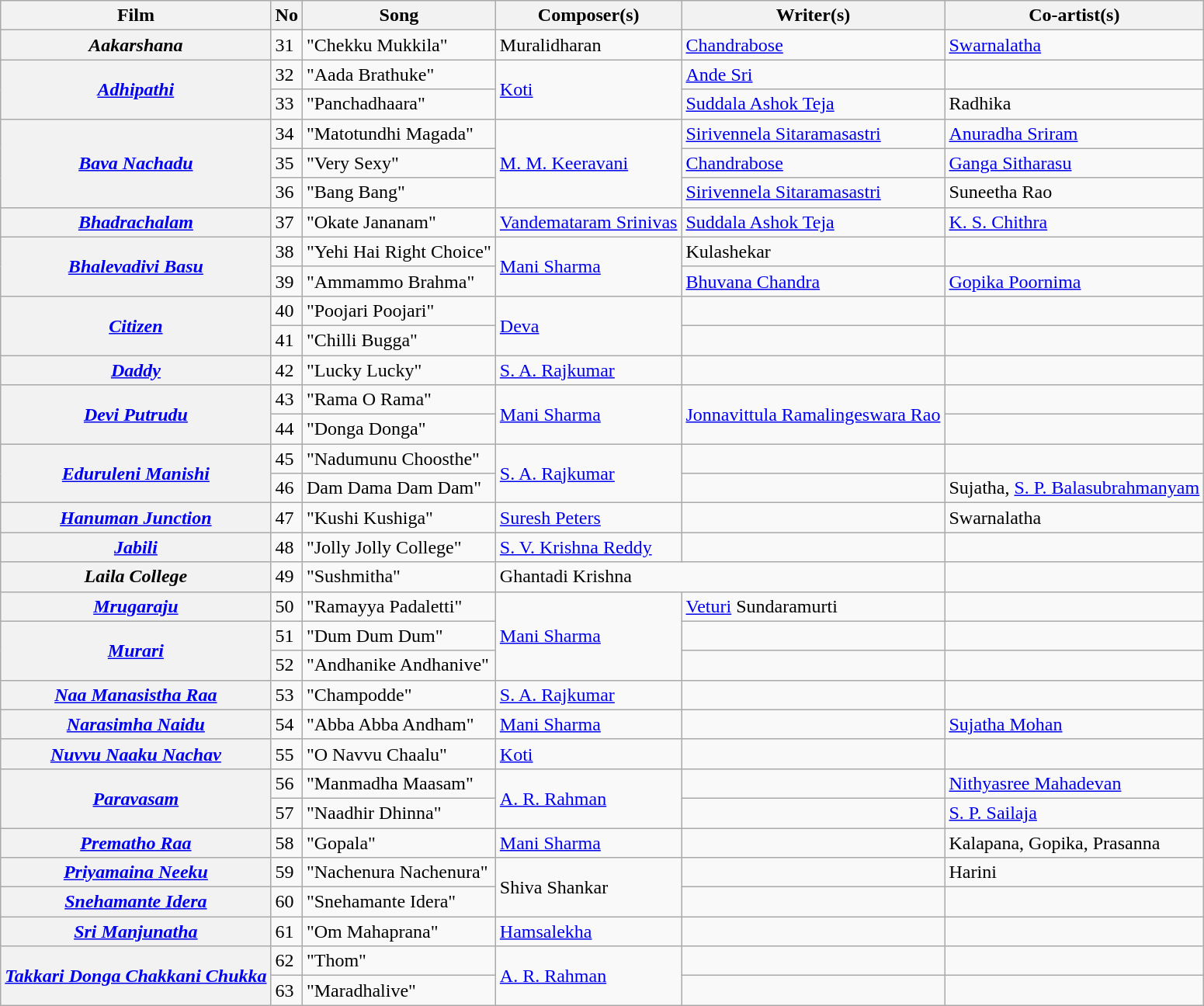<table class="wikitable">
<tr>
<th>Film</th>
<th>No</th>
<th>Song</th>
<th>Composer(s)</th>
<th>Writer(s)</th>
<th>Co-artist(s)</th>
</tr>
<tr>
<th><em>Aakarshana</em></th>
<td>31</td>
<td>"Chekku Mukkila"</td>
<td>Muralidharan</td>
<td><a href='#'>Chandrabose</a></td>
<td><a href='#'>Swarnalatha</a></td>
</tr>
<tr>
<th rowspan="2"><em><a href='#'>Adhipathi</a></em></th>
<td>32</td>
<td>"Aada Brathuke"</td>
<td rowspan="2"><a href='#'>Koti</a></td>
<td><a href='#'>Ande Sri</a></td>
<td></td>
</tr>
<tr>
<td>33</td>
<td>"Panchadhaara"</td>
<td><a href='#'>Suddala Ashok Teja</a></td>
<td>Radhika</td>
</tr>
<tr>
<th rowspan="3"><em><a href='#'>Bava Nachadu</a></em></th>
<td>34</td>
<td>"Matotundhi Magada"</td>
<td rowspan="3"><a href='#'>M. M. Keeravani</a></td>
<td><a href='#'>Sirivennela Sitaramasastri</a></td>
<td><a href='#'>Anuradha Sriram</a></td>
</tr>
<tr>
<td>35</td>
<td>"Very Sexy"</td>
<td><a href='#'>Chandrabose</a></td>
<td><a href='#'>Ganga Sitharasu</a></td>
</tr>
<tr>
<td>36</td>
<td>"Bang Bang"</td>
<td><a href='#'>Sirivennela Sitaramasastri</a></td>
<td>Suneetha Rao</td>
</tr>
<tr>
<th><a href='#'><em>Bhadrachalam</em></a></th>
<td>37</td>
<td>"Okate Jananam"</td>
<td><a href='#'>Vandemataram Srinivas</a></td>
<td><a href='#'>Suddala Ashok Teja</a></td>
<td><a href='#'>K. S. Chithra</a></td>
</tr>
<tr>
<th rowspan="2"><em><a href='#'>Bhalevadivi Basu</a></em></th>
<td>38</td>
<td>"Yehi Hai Right Choice"</td>
<td rowspan="2"><a href='#'>Mani Sharma</a></td>
<td>Kulashekar</td>
<td></td>
</tr>
<tr>
<td>39</td>
<td>"Ammammo Brahma"</td>
<td><a href='#'>Bhuvana Chandra</a></td>
<td><a href='#'>Gopika Poornima</a></td>
</tr>
<tr>
<th rowspan="2"><em><a href='#'>Citizen</a></em></th>
<td>40</td>
<td>"Poojari Poojari"</td>
<td rowspan="2"><a href='#'>Deva</a></td>
<td></td>
<td></td>
</tr>
<tr>
<td>41</td>
<td>"Chilli Bugga"</td>
<td></td>
<td></td>
</tr>
<tr>
<th><em><a href='#'>Daddy</a></em></th>
<td>42</td>
<td>"Lucky Lucky"</td>
<td><a href='#'>S. A. Rajkumar</a></td>
<td></td>
<td></td>
</tr>
<tr>
<th rowspan="2"><em><a href='#'>Devi Putrudu</a></em></th>
<td>43</td>
<td>"Rama O Rama"</td>
<td rowspan="2"><a href='#'>Mani Sharma</a></td>
<td rowspan="2"><a href='#'>Jonnavittula Ramalingeswara Rao</a></td>
<td></td>
</tr>
<tr>
<td>44</td>
<td>"Donga Donga"</td>
<td></td>
</tr>
<tr>
<th rowspan="2"><a href='#'><em>Eduruleni Manishi</em></a></th>
<td>45</td>
<td>"Nadumunu Choosthe"</td>
<td rowspan="2"><a href='#'>S. A. Rajkumar</a></td>
<td></td>
<td></td>
</tr>
<tr>
<td>46</td>
<td>Dam Dama Dam Dam"</td>
<td></td>
<td>Sujatha, <a href='#'>S. P. Balasubrahmanyam</a></td>
</tr>
<tr>
<th><a href='#'><em>Hanuman Junction</em></a></th>
<td>47</td>
<td>"Kushi Kushiga"</td>
<td><a href='#'>Suresh Peters</a></td>
<td></td>
<td>Swarnalatha</td>
</tr>
<tr>
<th><em><a href='#'>Jabili</a></em></th>
<td>48</td>
<td>"Jolly Jolly College"</td>
<td><a href='#'>S. V. Krishna Reddy</a></td>
<td></td>
<td></td>
</tr>
<tr>
<th><em>Laila College</em></th>
<td>49</td>
<td>"Sushmitha"</td>
<td colspan="2">Ghantadi Krishna</td>
<td></td>
</tr>
<tr>
<th><em><a href='#'>Mrugaraju</a></em></th>
<td>50</td>
<td>"Ramayya Padaletti"</td>
<td rowspan="3"><a href='#'>Mani Sharma</a></td>
<td><a href='#'>Veturi</a> Sundaramurti</td>
<td></td>
</tr>
<tr>
<th rowspan="2"><a href='#'><em>Murari</em></a></th>
<td>51</td>
<td>"Dum Dum Dum"</td>
<td></td>
<td></td>
</tr>
<tr>
<td>52</td>
<td>"Andhanike Andhanive"</td>
<td></td>
<td></td>
</tr>
<tr>
<th><em><a href='#'>Naa Manasistha Raa</a></em></th>
<td>53</td>
<td>"Champodde"</td>
<td><a href='#'>S. A. Rajkumar</a></td>
<td></td>
<td></td>
</tr>
<tr>
<th><em><a href='#'>Narasimha Naidu</a></em></th>
<td>54</td>
<td>"Abba Abba Andham"</td>
<td><a href='#'>Mani Sharma</a></td>
<td></td>
<td><a href='#'>Sujatha Mohan</a></td>
</tr>
<tr>
<th><em><a href='#'>Nuvvu Naaku Nachav</a></em></th>
<td>55</td>
<td>"O Navvu Chaalu"</td>
<td><a href='#'>Koti</a></td>
<td></td>
<td></td>
</tr>
<tr>
<th rowspan="2"><em><a href='#'>Paravasam</a></em></th>
<td>56</td>
<td>"Manmadha Maasam"</td>
<td rowspan="2"><a href='#'>A. R. Rahman</a></td>
<td></td>
<td><a href='#'>Nithyasree Mahadevan</a></td>
</tr>
<tr>
<td>57</td>
<td>"Naadhir Dhinna"</td>
<td></td>
<td><a href='#'>S. P. Sailaja</a></td>
</tr>
<tr>
<th><em><a href='#'>Prematho Raa</a></em></th>
<td>58</td>
<td>"Gopala"</td>
<td><a href='#'>Mani Sharma</a></td>
<td></td>
<td>Kalapana, Gopika, Prasanna</td>
</tr>
<tr>
<th><em><a href='#'>Priyamaina Neeku</a></em></th>
<td>59</td>
<td>"Nachenura Nachenura"</td>
<td rowspan="2">Shiva Shankar</td>
<td></td>
<td>Harini</td>
</tr>
<tr>
<th><em><a href='#'>Snehamante Idera</a></em></th>
<td>60</td>
<td>"Snehamante Idera"</td>
<td></td>
<td></td>
</tr>
<tr>
<th><a href='#'><em>Sri Manjunatha</em></a></th>
<td>61</td>
<td>"Om Mahaprana"</td>
<td><a href='#'>Hamsalekha</a></td>
<td></td>
<td></td>
</tr>
<tr>
<th rowspan="2"><a href='#'><em>Takkari Donga Chakkani Chukka</em></a></th>
<td>62</td>
<td>"Thom"</td>
<td rowspan="2"><a href='#'>A. R. Rahman</a></td>
<td></td>
<td></td>
</tr>
<tr>
<td>63</td>
<td>"Maradhalive"</td>
<td></td>
<td></td>
</tr>
</table>
